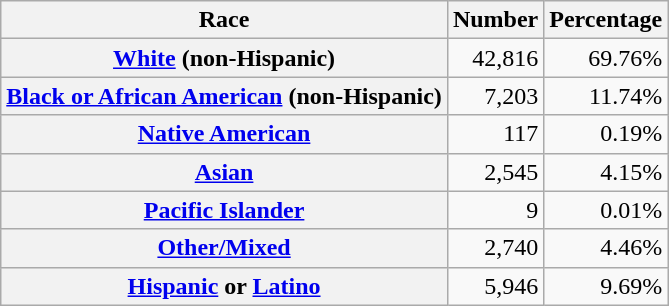<table class="wikitable" style="text-align:right">
<tr>
<th scope="col">Race</th>
<th scope="col">Number</th>
<th scope="col">Percentage</th>
</tr>
<tr>
<th scope="row"><a href='#'>White</a> (non-Hispanic)</th>
<td>42,816</td>
<td>69.76%</td>
</tr>
<tr>
<th scope="row"><a href='#'>Black or African American</a> (non-Hispanic)</th>
<td>7,203</td>
<td>11.74%</td>
</tr>
<tr>
<th scope="row"><a href='#'>Native American</a></th>
<td>117</td>
<td>0.19%</td>
</tr>
<tr>
<th scope="row"><a href='#'>Asian</a></th>
<td>2,545</td>
<td>4.15%</td>
</tr>
<tr>
<th scope="row"><a href='#'>Pacific Islander</a></th>
<td>9</td>
<td>0.01%</td>
</tr>
<tr>
<th scope="row"><a href='#'>Other/Mixed</a></th>
<td>2,740</td>
<td>4.46%</td>
</tr>
<tr>
<th scope="row"><a href='#'>Hispanic</a> or <a href='#'>Latino</a></th>
<td>5,946</td>
<td>9.69%</td>
</tr>
</table>
